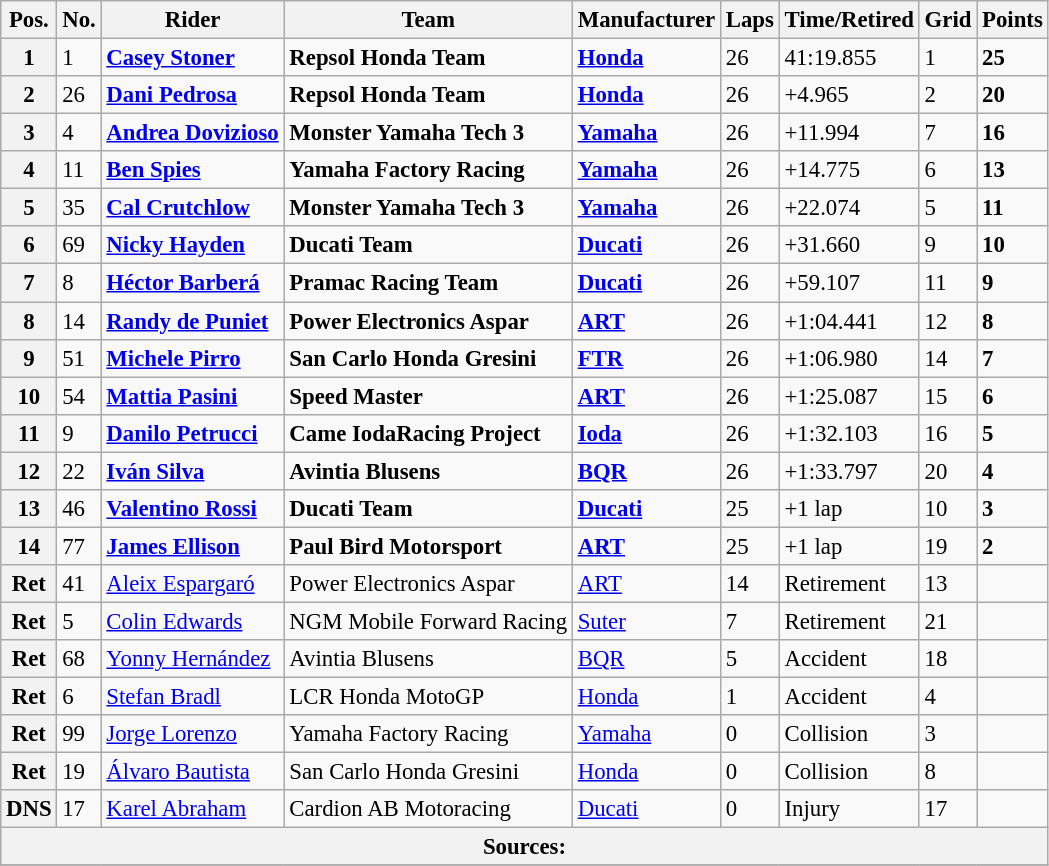<table class="wikitable" style="font-size: 95%;">
<tr>
<th>Pos.</th>
<th>No.</th>
<th>Rider</th>
<th>Team</th>
<th>Manufacturer</th>
<th>Laps</th>
<th>Time/Retired</th>
<th>Grid</th>
<th>Points</th>
</tr>
<tr>
<th>1</th>
<td>1</td>
<td> <strong><a href='#'>Casey Stoner</a></strong></td>
<td><strong>Repsol Honda Team</strong></td>
<td><strong><a href='#'>Honda</a></strong></td>
<td>26</td>
<td>41:19.855</td>
<td>1</td>
<td><strong>25</strong></td>
</tr>
<tr>
<th>2</th>
<td>26</td>
<td> <strong><a href='#'>Dani Pedrosa</a></strong></td>
<td><strong>Repsol Honda Team</strong></td>
<td><strong><a href='#'>Honda</a></strong></td>
<td>26</td>
<td>+4.965</td>
<td>2</td>
<td><strong>20</strong></td>
</tr>
<tr>
<th>3</th>
<td>4</td>
<td> <strong><a href='#'>Andrea Dovizioso</a></strong></td>
<td><strong>Monster Yamaha Tech 3</strong></td>
<td><strong><a href='#'>Yamaha</a></strong></td>
<td>26</td>
<td>+11.994</td>
<td>7</td>
<td><strong>16</strong></td>
</tr>
<tr>
<th>4</th>
<td>11</td>
<td> <strong><a href='#'>Ben Spies</a></strong></td>
<td><strong>Yamaha Factory Racing</strong></td>
<td><strong><a href='#'>Yamaha</a></strong></td>
<td>26</td>
<td>+14.775</td>
<td>6</td>
<td><strong>13</strong></td>
</tr>
<tr>
<th>5</th>
<td>35</td>
<td> <strong><a href='#'>Cal Crutchlow</a></strong></td>
<td><strong>Monster Yamaha Tech 3</strong></td>
<td><strong><a href='#'>Yamaha</a></strong></td>
<td>26</td>
<td>+22.074</td>
<td>5</td>
<td><strong>11</strong></td>
</tr>
<tr>
<th>6</th>
<td>69</td>
<td> <strong><a href='#'>Nicky Hayden</a></strong></td>
<td><strong>Ducati Team</strong></td>
<td><strong><a href='#'>Ducati</a></strong></td>
<td>26</td>
<td>+31.660</td>
<td>9</td>
<td><strong>10</strong></td>
</tr>
<tr>
<th>7</th>
<td>8</td>
<td> <strong><a href='#'>Héctor Barberá</a></strong></td>
<td><strong>Pramac Racing Team</strong></td>
<td><strong><a href='#'>Ducati</a></strong></td>
<td>26</td>
<td>+59.107</td>
<td>11</td>
<td><strong>9</strong></td>
</tr>
<tr>
<th>8</th>
<td>14</td>
<td> <strong><a href='#'>Randy de Puniet</a></strong></td>
<td><strong>Power Electronics Aspar</strong></td>
<td><strong><a href='#'>ART</a></strong></td>
<td>26</td>
<td>+1:04.441</td>
<td>12</td>
<td><strong>8</strong></td>
</tr>
<tr>
<th>9</th>
<td>51</td>
<td> <strong><a href='#'>Michele Pirro</a></strong></td>
<td><strong>San Carlo Honda Gresini</strong></td>
<td><strong><a href='#'>FTR</a></strong></td>
<td>26</td>
<td>+1:06.980</td>
<td>14</td>
<td><strong>7</strong></td>
</tr>
<tr>
<th>10</th>
<td>54</td>
<td> <strong><a href='#'>Mattia Pasini</a></strong></td>
<td><strong>Speed Master</strong></td>
<td><strong><a href='#'>ART</a></strong></td>
<td>26</td>
<td>+1:25.087</td>
<td>15</td>
<td><strong>6</strong></td>
</tr>
<tr>
<th>11</th>
<td>9</td>
<td> <strong><a href='#'>Danilo Petrucci</a></strong></td>
<td><strong>Came IodaRacing Project</strong></td>
<td><strong><a href='#'>Ioda</a></strong></td>
<td>26</td>
<td>+1:32.103</td>
<td>16</td>
<td><strong>5</strong></td>
</tr>
<tr>
<th>12</th>
<td>22</td>
<td> <strong><a href='#'>Iván Silva</a></strong></td>
<td><strong>Avintia Blusens</strong></td>
<td><strong><a href='#'>BQR</a></strong></td>
<td>26</td>
<td>+1:33.797</td>
<td>20</td>
<td><strong>4</strong></td>
</tr>
<tr>
<th>13</th>
<td>46</td>
<td> <strong><a href='#'>Valentino Rossi</a></strong></td>
<td><strong>Ducati Team</strong></td>
<td><strong><a href='#'>Ducati</a></strong></td>
<td>25</td>
<td>+1 lap</td>
<td>10</td>
<td><strong>3</strong></td>
</tr>
<tr>
<th>14</th>
<td>77</td>
<td> <strong><a href='#'>James Ellison</a></strong></td>
<td><strong>Paul Bird Motorsport</strong></td>
<td><strong><a href='#'>ART</a></strong></td>
<td>25</td>
<td>+1 lap</td>
<td>19</td>
<td><strong>2</strong></td>
</tr>
<tr>
<th>Ret</th>
<td>41</td>
<td> <a href='#'>Aleix Espargaró</a></td>
<td>Power Electronics Aspar</td>
<td><a href='#'>ART</a></td>
<td>14</td>
<td>Retirement</td>
<td>13</td>
<td></td>
</tr>
<tr>
<th>Ret</th>
<td>5</td>
<td> <a href='#'>Colin Edwards</a></td>
<td>NGM Mobile Forward Racing</td>
<td><a href='#'>Suter</a></td>
<td>7</td>
<td>Retirement</td>
<td>21</td>
<td></td>
</tr>
<tr>
<th>Ret</th>
<td>68</td>
<td> <a href='#'>Yonny Hernández</a></td>
<td>Avintia Blusens</td>
<td><a href='#'>BQR</a></td>
<td>5</td>
<td>Accident</td>
<td>18</td>
<td></td>
</tr>
<tr>
<th>Ret</th>
<td>6</td>
<td> <a href='#'>Stefan Bradl</a></td>
<td>LCR Honda MotoGP</td>
<td><a href='#'>Honda</a></td>
<td>1</td>
<td>Accident</td>
<td>4</td>
<td></td>
</tr>
<tr>
<th>Ret</th>
<td>99</td>
<td> <a href='#'>Jorge Lorenzo</a></td>
<td>Yamaha Factory Racing</td>
<td><a href='#'>Yamaha</a></td>
<td>0</td>
<td>Collision</td>
<td>3</td>
<td></td>
</tr>
<tr>
<th>Ret</th>
<td>19</td>
<td> <a href='#'>Álvaro Bautista</a></td>
<td>San Carlo Honda Gresini</td>
<td><a href='#'>Honda</a></td>
<td>0</td>
<td>Collision</td>
<td>8</td>
<td></td>
</tr>
<tr>
<th>DNS</th>
<td>17</td>
<td> <a href='#'>Karel Abraham</a></td>
<td>Cardion AB Motoracing</td>
<td><a href='#'>Ducati</a></td>
<td>0</td>
<td>Injury</td>
<td>17</td>
<td></td>
</tr>
<tr>
<th colspan=9>Sources: </th>
</tr>
<tr>
</tr>
</table>
